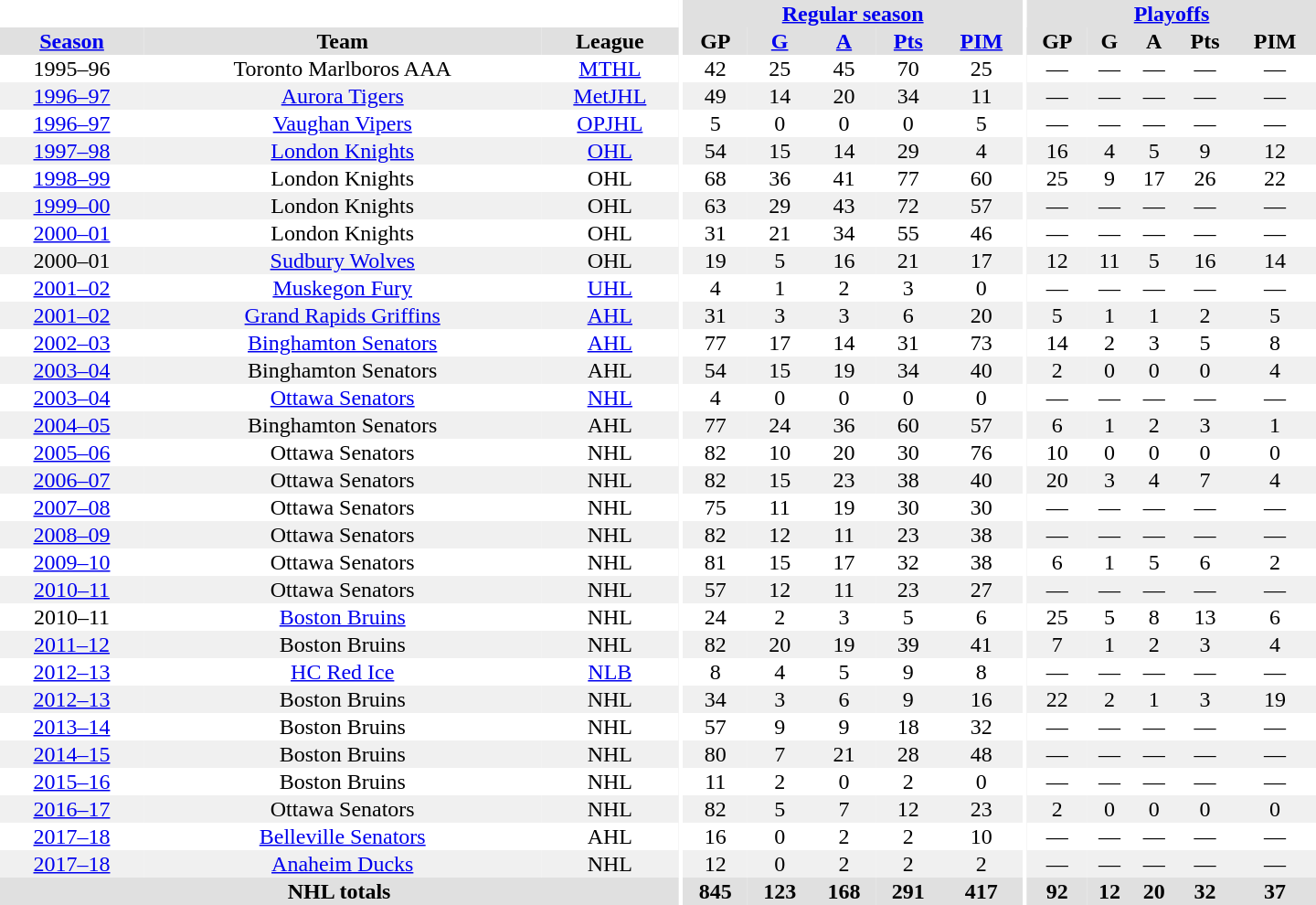<table border="0" cellpadding="1" cellspacing="0" style="text-align:center; width:60em">
<tr bgcolor="#e0e0e0">
<th colspan="3" bgcolor="#ffffff"></th>
<th rowspan="100" bgcolor="#ffffff"></th>
<th colspan="5"><a href='#'>Regular season</a></th>
<th rowspan="100" bgcolor="#ffffff"></th>
<th colspan="5"><a href='#'>Playoffs</a></th>
</tr>
<tr bgcolor="#e0e0e0">
<th><a href='#'>Season</a></th>
<th>Team</th>
<th>League</th>
<th>GP</th>
<th><a href='#'>G</a></th>
<th><a href='#'>A</a></th>
<th><a href='#'>Pts</a></th>
<th><a href='#'>PIM</a></th>
<th>GP</th>
<th>G</th>
<th>A</th>
<th>Pts</th>
<th>PIM</th>
</tr>
<tr>
<td>1995–96</td>
<td>Toronto Marlboros AAA</td>
<td><a href='#'>MTHL</a></td>
<td>42</td>
<td>25</td>
<td>45</td>
<td>70</td>
<td>25</td>
<td>—</td>
<td>—</td>
<td>—</td>
<td>—</td>
<td>—</td>
</tr>
<tr bgcolor="#f0f0f0">
<td><a href='#'>1996–97</a></td>
<td><a href='#'>Aurora Tigers</a></td>
<td><a href='#'>MetJHL</a></td>
<td>49</td>
<td>14</td>
<td>20</td>
<td>34</td>
<td>11</td>
<td>—</td>
<td>—</td>
<td>—</td>
<td>—</td>
<td>—</td>
</tr>
<tr>
<td><a href='#'>1996–97</a></td>
<td><a href='#'>Vaughan Vipers</a></td>
<td><a href='#'>OPJHL</a></td>
<td>5</td>
<td>0</td>
<td>0</td>
<td>0</td>
<td>5</td>
<td>—</td>
<td>—</td>
<td>—</td>
<td>—</td>
<td>—</td>
</tr>
<tr bgcolor="#f0f0f0">
<td><a href='#'>1997–98</a></td>
<td><a href='#'>London Knights</a></td>
<td><a href='#'>OHL</a></td>
<td>54</td>
<td>15</td>
<td>14</td>
<td>29</td>
<td>4</td>
<td>16</td>
<td>4</td>
<td>5</td>
<td>9</td>
<td>12</td>
</tr>
<tr>
<td><a href='#'>1998–99</a></td>
<td>London Knights</td>
<td>OHL</td>
<td>68</td>
<td>36</td>
<td>41</td>
<td>77</td>
<td>60</td>
<td>25</td>
<td>9</td>
<td>17</td>
<td>26</td>
<td>22</td>
</tr>
<tr bgcolor="#f0f0f0">
<td><a href='#'>1999–00</a></td>
<td>London Knights</td>
<td>OHL</td>
<td>63</td>
<td>29</td>
<td>43</td>
<td>72</td>
<td>57</td>
<td>—</td>
<td>—</td>
<td>—</td>
<td>—</td>
<td>—</td>
</tr>
<tr>
<td><a href='#'>2000–01</a></td>
<td>London Knights</td>
<td>OHL</td>
<td>31</td>
<td>21</td>
<td>34</td>
<td>55</td>
<td>46</td>
<td>—</td>
<td>—</td>
<td>—</td>
<td>—</td>
<td>—</td>
</tr>
<tr bgcolor="#f0f0f0">
<td>2000–01</td>
<td><a href='#'>Sudbury Wolves</a></td>
<td>OHL</td>
<td>19</td>
<td>5</td>
<td>16</td>
<td>21</td>
<td>17</td>
<td>12</td>
<td>11</td>
<td>5</td>
<td>16</td>
<td>14</td>
</tr>
<tr>
<td><a href='#'>2001–02</a></td>
<td><a href='#'>Muskegon Fury</a></td>
<td><a href='#'>UHL</a></td>
<td>4</td>
<td>1</td>
<td>2</td>
<td>3</td>
<td>0</td>
<td>—</td>
<td>—</td>
<td>—</td>
<td>—</td>
<td>—</td>
</tr>
<tr bgcolor="#f0f0f0">
<td><a href='#'>2001–02</a></td>
<td><a href='#'>Grand Rapids Griffins</a></td>
<td><a href='#'>AHL</a></td>
<td>31</td>
<td>3</td>
<td>3</td>
<td>6</td>
<td>20</td>
<td>5</td>
<td>1</td>
<td>1</td>
<td>2</td>
<td>5</td>
</tr>
<tr>
<td><a href='#'>2002–03</a></td>
<td><a href='#'>Binghamton Senators</a></td>
<td><a href='#'>AHL</a></td>
<td>77</td>
<td>17</td>
<td>14</td>
<td>31</td>
<td>73</td>
<td>14</td>
<td>2</td>
<td>3</td>
<td>5</td>
<td>8</td>
</tr>
<tr bgcolor="#f0f0f0">
<td><a href='#'>2003–04</a></td>
<td>Binghamton Senators</td>
<td>AHL</td>
<td>54</td>
<td>15</td>
<td>19</td>
<td>34</td>
<td>40</td>
<td>2</td>
<td>0</td>
<td>0</td>
<td>0</td>
<td>4</td>
</tr>
<tr>
<td><a href='#'>2003–04</a></td>
<td><a href='#'>Ottawa Senators</a></td>
<td><a href='#'>NHL</a></td>
<td>4</td>
<td>0</td>
<td>0</td>
<td>0</td>
<td>0</td>
<td>—</td>
<td>—</td>
<td>—</td>
<td>—</td>
<td>—</td>
</tr>
<tr bgcolor="#f0f0f0">
<td><a href='#'>2004–05</a></td>
<td>Binghamton Senators</td>
<td>AHL</td>
<td>77</td>
<td>24</td>
<td>36</td>
<td>60</td>
<td>57</td>
<td>6</td>
<td>1</td>
<td>2</td>
<td>3</td>
<td>1</td>
</tr>
<tr>
<td><a href='#'>2005–06</a></td>
<td>Ottawa Senators</td>
<td>NHL</td>
<td>82</td>
<td>10</td>
<td>20</td>
<td>30</td>
<td>76</td>
<td>10</td>
<td>0</td>
<td>0</td>
<td>0</td>
<td>0</td>
</tr>
<tr bgcolor="#f0f0f0">
<td><a href='#'>2006–07</a></td>
<td>Ottawa Senators</td>
<td>NHL</td>
<td>82</td>
<td>15</td>
<td>23</td>
<td>38</td>
<td>40</td>
<td>20</td>
<td>3</td>
<td>4</td>
<td>7</td>
<td>4</td>
</tr>
<tr>
<td><a href='#'>2007–08</a></td>
<td>Ottawa Senators</td>
<td>NHL</td>
<td>75</td>
<td>11</td>
<td>19</td>
<td>30</td>
<td>30</td>
<td>—</td>
<td>—</td>
<td>—</td>
<td>—</td>
<td>—</td>
</tr>
<tr bgcolor="#f0f0f0">
<td><a href='#'>2008–09</a></td>
<td>Ottawa Senators</td>
<td>NHL</td>
<td>82</td>
<td>12</td>
<td>11</td>
<td>23</td>
<td>38</td>
<td>—</td>
<td>—</td>
<td>—</td>
<td>—</td>
<td>—</td>
</tr>
<tr>
<td><a href='#'>2009–10</a></td>
<td>Ottawa Senators</td>
<td>NHL</td>
<td>81</td>
<td>15</td>
<td>17</td>
<td>32</td>
<td>38</td>
<td>6</td>
<td>1</td>
<td>5</td>
<td>6</td>
<td>2</td>
</tr>
<tr bgcolor="#f0f0f0">
<td><a href='#'>2010–11</a></td>
<td>Ottawa Senators</td>
<td>NHL</td>
<td>57</td>
<td>12</td>
<td>11</td>
<td>23</td>
<td>27</td>
<td>—</td>
<td>—</td>
<td>—</td>
<td>—</td>
<td>—</td>
</tr>
<tr>
<td>2010–11</td>
<td><a href='#'>Boston Bruins</a></td>
<td>NHL</td>
<td>24</td>
<td>2</td>
<td>3</td>
<td>5</td>
<td>6</td>
<td>25</td>
<td>5</td>
<td>8</td>
<td>13</td>
<td>6</td>
</tr>
<tr bgcolor="#f0f0f0">
<td><a href='#'>2011–12</a></td>
<td>Boston Bruins</td>
<td>NHL</td>
<td>82</td>
<td>20</td>
<td>19</td>
<td>39</td>
<td>41</td>
<td>7</td>
<td>1</td>
<td>2</td>
<td>3</td>
<td>4</td>
</tr>
<tr>
<td><a href='#'>2012–13</a></td>
<td><a href='#'>HC Red Ice</a></td>
<td><a href='#'>NLB</a></td>
<td>8</td>
<td>4</td>
<td>5</td>
<td>9</td>
<td>8</td>
<td>—</td>
<td>—</td>
<td>—</td>
<td>—</td>
<td>—</td>
</tr>
<tr bgcolor="#f0f0f0">
<td><a href='#'>2012–13</a></td>
<td>Boston Bruins</td>
<td>NHL</td>
<td>34</td>
<td>3</td>
<td>6</td>
<td>9</td>
<td>16</td>
<td>22</td>
<td>2</td>
<td>1</td>
<td>3</td>
<td>19</td>
</tr>
<tr>
<td><a href='#'>2013–14</a></td>
<td>Boston Bruins</td>
<td>NHL</td>
<td>57</td>
<td>9</td>
<td>9</td>
<td>18</td>
<td>32</td>
<td>—</td>
<td>—</td>
<td>—</td>
<td>—</td>
<td>—</td>
</tr>
<tr bgcolor="#f0f0f0">
<td><a href='#'>2014–15</a></td>
<td>Boston Bruins</td>
<td>NHL</td>
<td>80</td>
<td>7</td>
<td>21</td>
<td>28</td>
<td>48</td>
<td>—</td>
<td>—</td>
<td>—</td>
<td>—</td>
<td>—</td>
</tr>
<tr>
<td><a href='#'>2015–16</a></td>
<td>Boston Bruins</td>
<td>NHL</td>
<td>11</td>
<td>2</td>
<td>0</td>
<td>2</td>
<td>0</td>
<td>—</td>
<td>—</td>
<td>—</td>
<td>—</td>
<td>—</td>
</tr>
<tr bgcolor="#f0f0f0">
<td><a href='#'>2016–17</a></td>
<td>Ottawa Senators</td>
<td>NHL</td>
<td>82</td>
<td>5</td>
<td>7</td>
<td>12</td>
<td>23</td>
<td>2</td>
<td>0</td>
<td>0</td>
<td>0</td>
<td>0</td>
</tr>
<tr>
<td><a href='#'>2017–18</a></td>
<td><a href='#'>Belleville Senators</a></td>
<td>AHL</td>
<td>16</td>
<td>0</td>
<td>2</td>
<td>2</td>
<td>10</td>
<td>—</td>
<td>—</td>
<td>—</td>
<td>—</td>
<td>—</td>
</tr>
<tr bgcolor="#f0f0f0">
<td><a href='#'>2017–18</a></td>
<td><a href='#'>Anaheim Ducks</a></td>
<td>NHL</td>
<td>12</td>
<td>0</td>
<td>2</td>
<td>2</td>
<td>2</td>
<td>—</td>
<td>—</td>
<td>—</td>
<td>—</td>
<td>—</td>
</tr>
<tr bgcolor="#e0e0e0">
<th colspan="3">NHL totals</th>
<th>845</th>
<th>123</th>
<th>168</th>
<th>291</th>
<th>417</th>
<th>92</th>
<th>12</th>
<th>20</th>
<th>32</th>
<th>37</th>
</tr>
</table>
